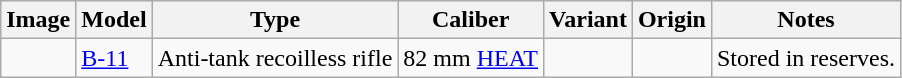<table class="wikitable">
<tr>
<th>Image</th>
<th>Model</th>
<th>Type</th>
<th>Caliber</th>
<th>Variant</th>
<th>Origin</th>
<th>Notes</th>
</tr>
<tr>
<td></td>
<td><a href='#'>B-11</a></td>
<td>Anti-tank recoilless rifle</td>
<td>82 mm <a href='#'>HEAT</a></td>
<td></td>
<td></td>
<td>Stored in reserves.</td>
</tr>
</table>
